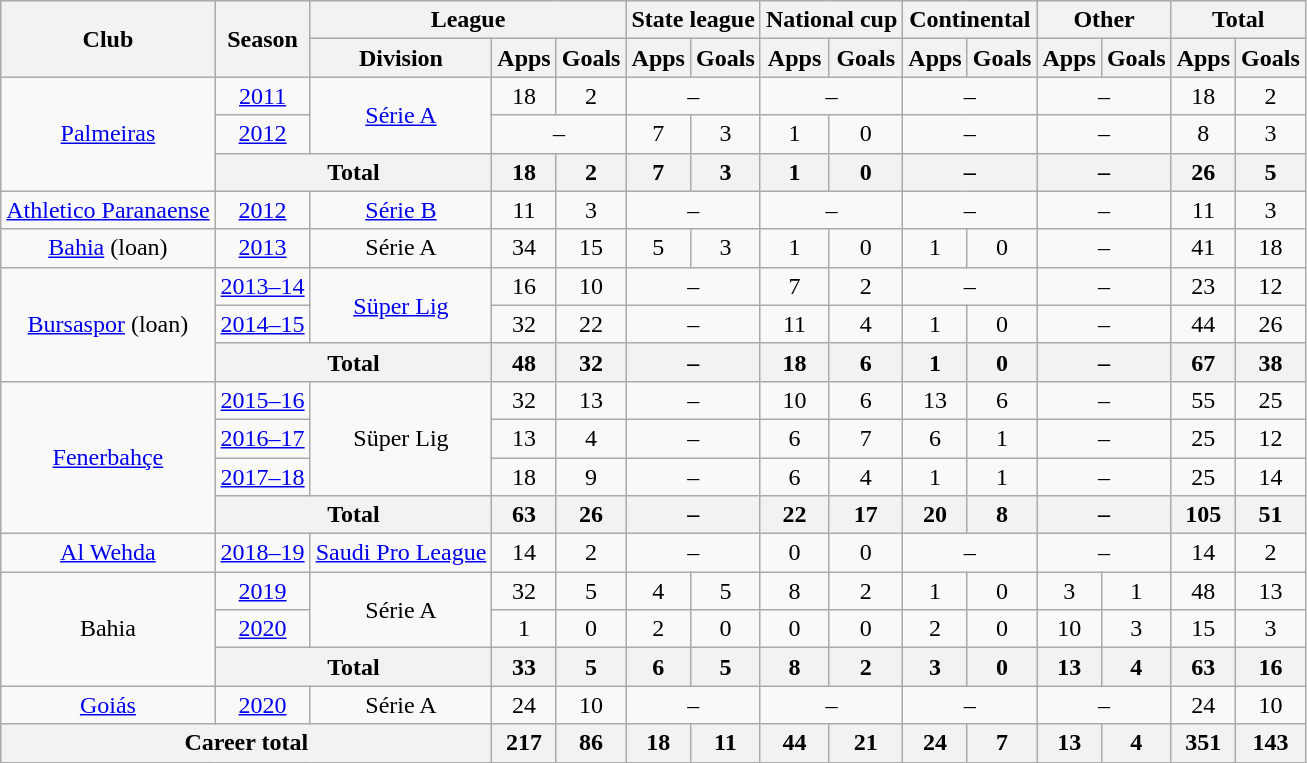<table class="wikitable" style="text-align:center">
<tr>
<th rowspan="2">Club</th>
<th rowspan="2">Season</th>
<th colspan="3">League</th>
<th colspan="2">State league</th>
<th colspan="2">National cup</th>
<th colspan="2">Continental</th>
<th colspan="2">Other</th>
<th colspan="2">Total</th>
</tr>
<tr>
<th>Division</th>
<th>Apps</th>
<th>Goals</th>
<th>Apps</th>
<th>Goals</th>
<th>Apps</th>
<th>Goals</th>
<th>Apps</th>
<th>Goals</th>
<th>Apps</th>
<th>Goals</th>
<th>Apps</th>
<th>Goals</th>
</tr>
<tr>
<td rowspan="3"><a href='#'>Palmeiras</a></td>
<td><a href='#'>2011</a></td>
<td rowspan="2"><a href='#'>Série A</a></td>
<td>18</td>
<td>2</td>
<td colspan="2">–</td>
<td colspan="2">–</td>
<td colspan="2">–</td>
<td colspan="2">–</td>
<td>18</td>
<td>2</td>
</tr>
<tr>
<td><a href='#'>2012</a></td>
<td colspan="2">–</td>
<td>7</td>
<td>3</td>
<td>1</td>
<td>0</td>
<td colspan="2">–</td>
<td colspan="2">–</td>
<td>8</td>
<td>3</td>
</tr>
<tr>
<th colspan="2">Total</th>
<th>18</th>
<th>2</th>
<th>7</th>
<th>3</th>
<th>1</th>
<th>0</th>
<th colspan="2">–</th>
<th colspan="2">–</th>
<th>26</th>
<th>5</th>
</tr>
<tr>
<td><a href='#'>Athletico Paranaense</a></td>
<td><a href='#'>2012</a></td>
<td><a href='#'>Série B</a></td>
<td>11</td>
<td>3</td>
<td colspan="2">–</td>
<td colspan="2">–</td>
<td colspan="2">–</td>
<td colspan="2">–</td>
<td>11</td>
<td>3</td>
</tr>
<tr>
<td><a href='#'>Bahia</a> (loan)</td>
<td><a href='#'>2013</a></td>
<td>Série A</td>
<td>34</td>
<td>15</td>
<td>5</td>
<td>3</td>
<td>1</td>
<td>0</td>
<td>1</td>
<td>0</td>
<td colspan="2">–</td>
<td>41</td>
<td>18</td>
</tr>
<tr>
<td rowspan="3"><a href='#'>Bursaspor</a> (loan)</td>
<td><a href='#'>2013–14</a></td>
<td rowspan="2"><a href='#'>Süper Lig</a></td>
<td>16</td>
<td>10</td>
<td colspan="2">–</td>
<td>7</td>
<td>2</td>
<td colspan="2">–</td>
<td colspan="2">–</td>
<td>23</td>
<td>12</td>
</tr>
<tr>
<td><a href='#'>2014–15</a></td>
<td>32</td>
<td>22</td>
<td colspan="2">–</td>
<td>11</td>
<td>4</td>
<td>1</td>
<td>0</td>
<td colspan="2">–</td>
<td>44</td>
<td>26</td>
</tr>
<tr>
<th colspan="2">Total</th>
<th>48</th>
<th>32</th>
<th colspan="2">–</th>
<th>18</th>
<th>6</th>
<th>1</th>
<th>0</th>
<th colspan="2">–</th>
<th>67</th>
<th>38</th>
</tr>
<tr>
<td rowspan="4"><a href='#'>Fenerbahçe</a></td>
<td><a href='#'>2015–16</a></td>
<td rowspan="3">Süper Lig</td>
<td>32</td>
<td>13</td>
<td colspan="2">–</td>
<td>10</td>
<td>6</td>
<td>13</td>
<td>6</td>
<td colspan="2">–</td>
<td>55</td>
<td>25</td>
</tr>
<tr>
<td><a href='#'>2016–17</a></td>
<td>13</td>
<td>4</td>
<td colspan="2">–</td>
<td>6</td>
<td>7</td>
<td>6</td>
<td>1</td>
<td colspan="2">–</td>
<td>25</td>
<td>12</td>
</tr>
<tr>
<td><a href='#'>2017–18</a></td>
<td>18</td>
<td>9</td>
<td colspan="2">–</td>
<td>6</td>
<td>4</td>
<td>1</td>
<td>1</td>
<td colspan="2">–</td>
<td>25</td>
<td>14</td>
</tr>
<tr>
<th colspan="2">Total</th>
<th>63</th>
<th>26</th>
<th colspan="2">–</th>
<th>22</th>
<th>17</th>
<th>20</th>
<th>8</th>
<th colspan="2">–</th>
<th>105</th>
<th>51</th>
</tr>
<tr>
<td><a href='#'>Al Wehda</a></td>
<td><a href='#'>2018–19</a></td>
<td><a href='#'>Saudi Pro League</a></td>
<td>14</td>
<td>2</td>
<td colspan="2">–</td>
<td>0</td>
<td>0</td>
<td colspan="2">–</td>
<td colspan="2">–</td>
<td>14</td>
<td>2</td>
</tr>
<tr>
<td rowspan="3">Bahia</td>
<td><a href='#'>2019</a></td>
<td rowspan="2">Série A</td>
<td>32</td>
<td>5</td>
<td>4</td>
<td>5</td>
<td>8</td>
<td>2</td>
<td>1</td>
<td>0</td>
<td>3</td>
<td>1</td>
<td>48</td>
<td>13</td>
</tr>
<tr>
<td><a href='#'>2020</a></td>
<td>1</td>
<td>0</td>
<td>2</td>
<td>0</td>
<td>0</td>
<td>0</td>
<td>2</td>
<td>0</td>
<td>10</td>
<td>3</td>
<td>15</td>
<td>3</td>
</tr>
<tr>
<th colspan="2">Total</th>
<th>33</th>
<th>5</th>
<th>6</th>
<th>5</th>
<th>8</th>
<th>2</th>
<th>3</th>
<th>0</th>
<th>13</th>
<th>4</th>
<th>63</th>
<th>16</th>
</tr>
<tr>
<td><a href='#'>Goiás</a></td>
<td><a href='#'>2020</a></td>
<td>Série A</td>
<td>24</td>
<td>10</td>
<td colspan="2">–</td>
<td colspan="2">–</td>
<td colspan="2">–</td>
<td colspan="2">–</td>
<td>24</td>
<td>10</td>
</tr>
<tr>
<th colspan="3">Career total</th>
<th>217</th>
<th>86</th>
<th>18</th>
<th>11</th>
<th>44</th>
<th>21</th>
<th>24</th>
<th>7</th>
<th>13</th>
<th>4</th>
<th>351</th>
<th>143</th>
</tr>
</table>
